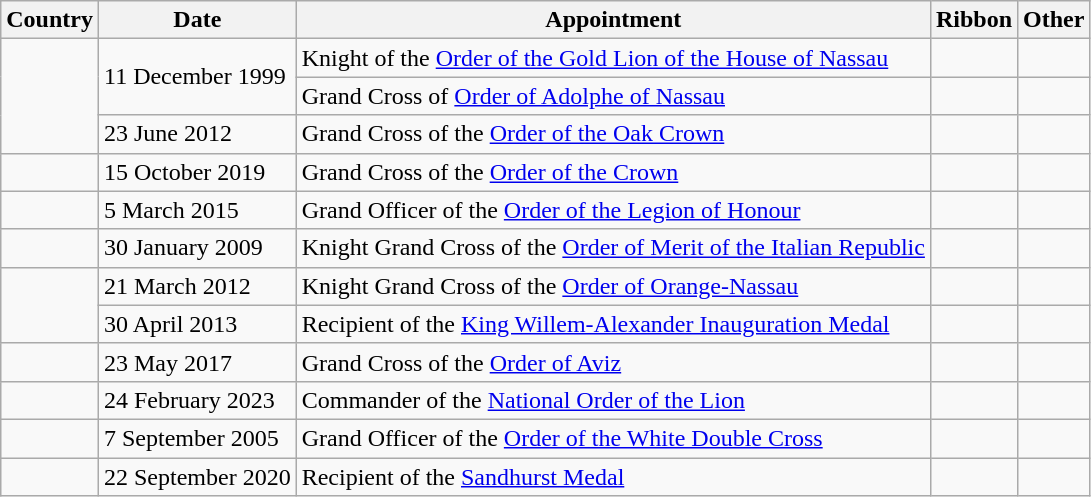<table class="wikitable sortable">
<tr>
<th>Country</th>
<th>Date</th>
<th>Appointment</th>
<th>Ribbon</th>
<th>Other</th>
</tr>
<tr>
<td rowspan="3"></td>
<td rowspan="2">11 December 1999</td>
<td>Knight of the <a href='#'>Order of the Gold Lion of the House of Nassau</a></td>
<td></td>
<td></td>
</tr>
<tr>
<td>Grand Cross of <a href='#'>Order of Adolphe of Nassau</a></td>
<td></td>
<td></td>
</tr>
<tr>
<td>23 June 2012</td>
<td>Grand Cross of the <a href='#'>Order of the Oak Crown</a></td>
<td></td>
<td></td>
</tr>
<tr>
<td></td>
<td>15 October 2019</td>
<td>Grand Cross of the <a href='#'>Order of the Crown</a></td>
<td></td>
<td></td>
</tr>
<tr>
<td></td>
<td>5 March 2015</td>
<td>Grand Officer of the <a href='#'>Order of the Legion of Honour</a></td>
<td></td>
<td></td>
</tr>
<tr>
<td></td>
<td>30 January 2009</td>
<td>Knight Grand Cross of the <a href='#'>Order of Merit of the Italian Republic</a></td>
<td></td>
<td></td>
</tr>
<tr>
<td rowspan="2"></td>
<td>21 March 2012</td>
<td>Knight Grand Cross of the <a href='#'>Order of Orange-Nassau</a></td>
<td></td>
<td></td>
</tr>
<tr>
<td>30 April 2013</td>
<td>Recipient of the <a href='#'>King Willem-Alexander Inauguration Medal</a></td>
<td></td>
<td></td>
</tr>
<tr>
<td></td>
<td>23 May 2017</td>
<td>Grand Cross of the <a href='#'>Order of Aviz</a></td>
<td></td>
<td></td>
</tr>
<tr>
<td></td>
<td>24 February 2023</td>
<td>Commander of the <a href='#'>National Order of the Lion</a></td>
<td></td>
<td></td>
</tr>
<tr>
<td></td>
<td>7 September 2005</td>
<td>Grand Officer of the <a href='#'>Order of the White Double Cross</a></td>
<td></td>
<td></td>
</tr>
<tr>
<td></td>
<td>22 September 2020</td>
<td>Recipient of the <a href='#'>Sandhurst Medal</a></td>
<td></td>
<td></td>
</tr>
</table>
